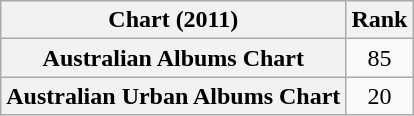<table class="wikitable sortable plainrowheaders" style="text-align:center">
<tr>
<th scope="col">Chart (2011)</th>
<th scope="col">Rank</th>
</tr>
<tr>
<th scope="row">Australian Albums Chart</th>
<td>85</td>
</tr>
<tr>
<th scope="row">Australian Urban Albums Chart</th>
<td>20</td>
</tr>
</table>
